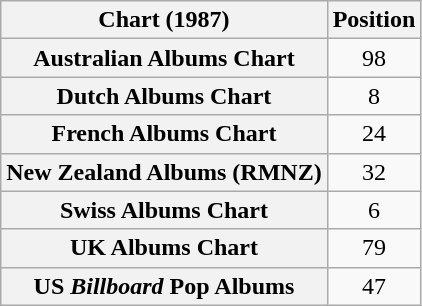<table class="wikitable sortable plainrowheaders" style="text-align:center;">
<tr>
<th scope="col">Chart (1987)</th>
<th scope="col">Position</th>
</tr>
<tr>
<th scope="row">Australian Albums Chart</th>
<td>98</td>
</tr>
<tr>
<th scope="row">Dutch Albums Chart</th>
<td>8</td>
</tr>
<tr>
<th scope="row">French Albums Chart</th>
<td>24</td>
</tr>
<tr>
<th scope="row">New Zealand Albums (RMNZ)</th>
<td>32</td>
</tr>
<tr>
<th scope="row">Swiss Albums Chart</th>
<td>6</td>
</tr>
<tr>
<th scope="row">UK Albums Chart</th>
<td>79</td>
</tr>
<tr>
<th scope="row">US <em>Billboard</em> Pop Albums</th>
<td>47</td>
</tr>
</table>
